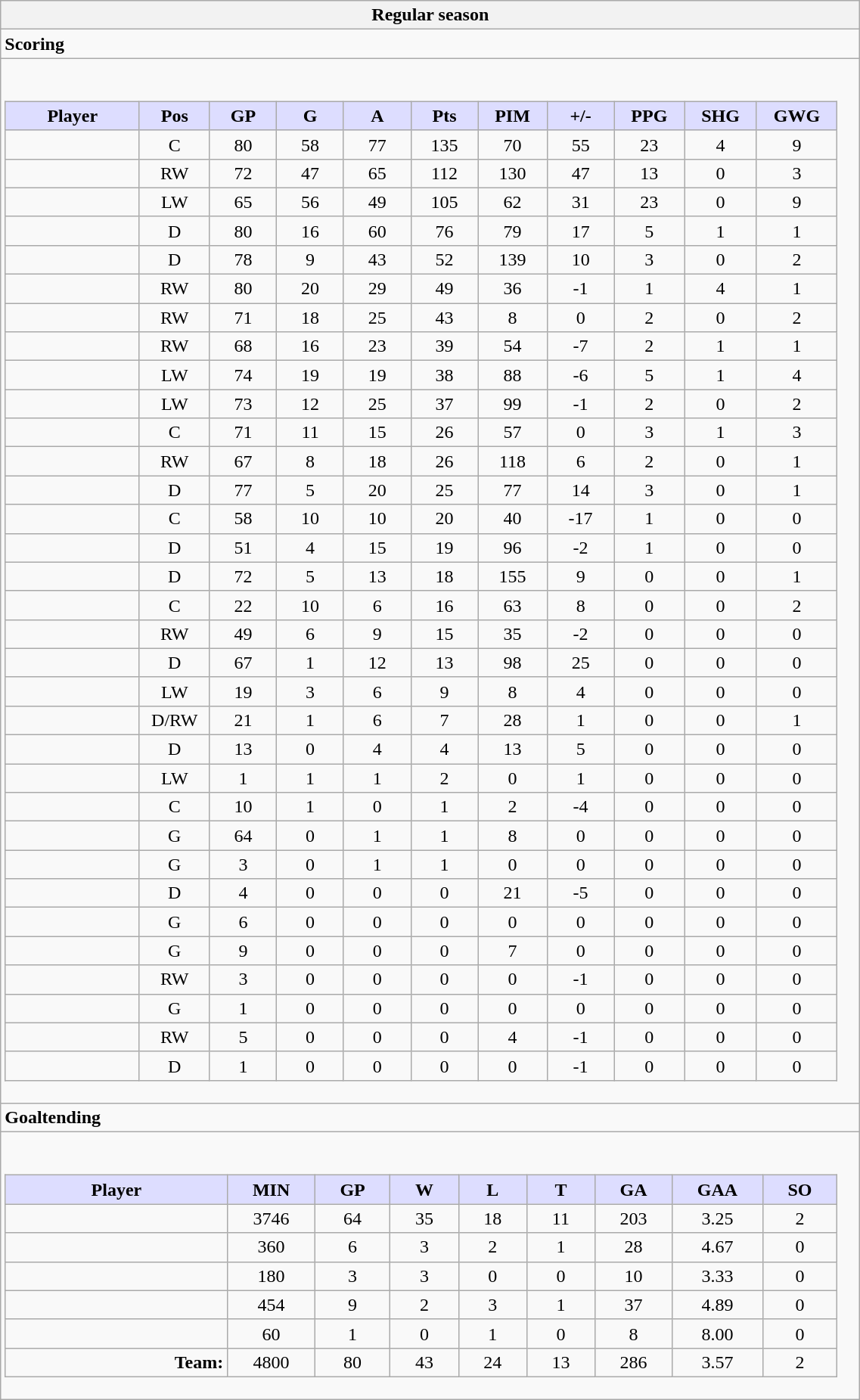<table class="wikitable collapsible" style="width:60%;">
<tr>
<th>Regular season</th>
</tr>
<tr>
<td class="tocccolors"><strong>Scoring</strong></td>
</tr>
<tr>
<td><br><table class="wikitable sortable">
<tr style="text-align:center;">
<th style="background:#ddf; width:10%;">Player</th>
<th style="background:#ddf; width:3%;" title="Position">Pos</th>
<th style="background:#ddf; width:5%;" title="Games played">GP</th>
<th style="background:#ddf; width:5%;" title="Goals">G</th>
<th style="background:#ddf; width:5%;" title="Assists">A</th>
<th style="background:#ddf; width:5%;" title="Points">Pts</th>
<th style="background:#ddf; width:5%;" title="Penalties in Minutes">PIM</th>
<th style="background:#ddf; width:5%;" title="Plus/minus">+/-</th>
<th style="background:#ddf; width:5%;" title="Power play goals">PPG</th>
<th style="background:#ddf; width:5%;" title="Short-handed goals">SHG</th>
<th style="background:#ddf; width:5%;" title="Game-winning goals">GWG</th>
</tr>
<tr style="text-align:center;">
<td style="text-align:right;"></td>
<td>C</td>
<td>80</td>
<td>58</td>
<td>77</td>
<td>135</td>
<td>70</td>
<td>55</td>
<td>23</td>
<td>4</td>
<td>9</td>
</tr>
<tr style="text-align:center;">
<td style="text-align:right;"></td>
<td>RW</td>
<td>72</td>
<td>47</td>
<td>65</td>
<td>112</td>
<td>130</td>
<td>47</td>
<td>13</td>
<td>0</td>
<td>3</td>
</tr>
<tr style="text-align:center;">
<td style="text-align:right;"></td>
<td>LW</td>
<td>65</td>
<td>56</td>
<td>49</td>
<td>105</td>
<td>62</td>
<td>31</td>
<td>23</td>
<td>0</td>
<td>9</td>
</tr>
<tr style="text-align:center;">
<td style="text-align:right;"></td>
<td>D</td>
<td>80</td>
<td>16</td>
<td>60</td>
<td>76</td>
<td>79</td>
<td>17</td>
<td>5</td>
<td>1</td>
<td>1</td>
</tr>
<tr style="text-align:center;">
<td style="text-align:right;"></td>
<td>D</td>
<td>78</td>
<td>9</td>
<td>43</td>
<td>52</td>
<td>139</td>
<td>10</td>
<td>3</td>
<td>0</td>
<td>2</td>
</tr>
<tr style="text-align:center;">
<td style="text-align:right;"></td>
<td>RW</td>
<td>80</td>
<td>20</td>
<td>29</td>
<td>49</td>
<td>36</td>
<td>-1</td>
<td>1</td>
<td>4</td>
<td>1</td>
</tr>
<tr style="text-align:center;">
<td style="text-align:right;"></td>
<td>RW</td>
<td>71</td>
<td>18</td>
<td>25</td>
<td>43</td>
<td>8</td>
<td>0</td>
<td>2</td>
<td>0</td>
<td>2</td>
</tr>
<tr style="text-align:center;">
<td style="text-align:right;"></td>
<td>RW</td>
<td>68</td>
<td>16</td>
<td>23</td>
<td>39</td>
<td>54</td>
<td>-7</td>
<td>2</td>
<td>1</td>
<td>1</td>
</tr>
<tr style="text-align:center;">
<td style="text-align:right;"></td>
<td>LW</td>
<td>74</td>
<td>19</td>
<td>19</td>
<td>38</td>
<td>88</td>
<td>-6</td>
<td>5</td>
<td>1</td>
<td>4</td>
</tr>
<tr style="text-align:center;">
<td style="text-align:right;"></td>
<td>LW</td>
<td>73</td>
<td>12</td>
<td>25</td>
<td>37</td>
<td>99</td>
<td>-1</td>
<td>2</td>
<td>0</td>
<td>2</td>
</tr>
<tr style="text-align:center;">
<td style="text-align:right;"></td>
<td>C</td>
<td>71</td>
<td>11</td>
<td>15</td>
<td>26</td>
<td>57</td>
<td>0</td>
<td>3</td>
<td>1</td>
<td>3</td>
</tr>
<tr style="text-align:center;">
<td style="text-align:right;"></td>
<td>RW</td>
<td>67</td>
<td>8</td>
<td>18</td>
<td>26</td>
<td>118</td>
<td>6</td>
<td>2</td>
<td>0</td>
<td>1</td>
</tr>
<tr style="text-align:center;">
<td style="text-align:right;"></td>
<td>D</td>
<td>77</td>
<td>5</td>
<td>20</td>
<td>25</td>
<td>77</td>
<td>14</td>
<td>3</td>
<td>0</td>
<td>1</td>
</tr>
<tr style="text-align:center;">
<td style="text-align:right;"></td>
<td>C</td>
<td>58</td>
<td>10</td>
<td>10</td>
<td>20</td>
<td>40</td>
<td>-17</td>
<td>1</td>
<td>0</td>
<td>0</td>
</tr>
<tr style="text-align:center;">
<td style="text-align:right;"></td>
<td>D</td>
<td>51</td>
<td>4</td>
<td>15</td>
<td>19</td>
<td>96</td>
<td>-2</td>
<td>1</td>
<td>0</td>
<td>0</td>
</tr>
<tr style="text-align:center;">
<td style="text-align:right;"></td>
<td>D</td>
<td>72</td>
<td>5</td>
<td>13</td>
<td>18</td>
<td>155</td>
<td>9</td>
<td>0</td>
<td>0</td>
<td>1</td>
</tr>
<tr style="text-align:center;">
<td style="text-align:right;"></td>
<td>C</td>
<td>22</td>
<td>10</td>
<td>6</td>
<td>16</td>
<td>63</td>
<td>8</td>
<td>0</td>
<td>0</td>
<td>2</td>
</tr>
<tr style="text-align:center;">
<td style="text-align:right;"></td>
<td>RW</td>
<td>49</td>
<td>6</td>
<td>9</td>
<td>15</td>
<td>35</td>
<td>-2</td>
<td>0</td>
<td>0</td>
<td>0</td>
</tr>
<tr style="text-align:center;">
<td style="text-align:right;"></td>
<td>D</td>
<td>67</td>
<td>1</td>
<td>12</td>
<td>13</td>
<td>98</td>
<td>25</td>
<td>0</td>
<td>0</td>
<td>0</td>
</tr>
<tr style="text-align:center;">
<td style="text-align:right;"></td>
<td>LW</td>
<td>19</td>
<td>3</td>
<td>6</td>
<td>9</td>
<td>8</td>
<td>4</td>
<td>0</td>
<td>0</td>
<td>0</td>
</tr>
<tr style="text-align:center;">
<td style="text-align:right;"></td>
<td>D/RW</td>
<td>21</td>
<td>1</td>
<td>6</td>
<td>7</td>
<td>28</td>
<td>1</td>
<td>0</td>
<td>0</td>
<td>1</td>
</tr>
<tr style="text-align:center;">
<td style="text-align:right;"></td>
<td>D</td>
<td>13</td>
<td>0</td>
<td>4</td>
<td>4</td>
<td>13</td>
<td>5</td>
<td>0</td>
<td>0</td>
<td>0</td>
</tr>
<tr style="text-align:center;">
<td style="text-align:right;"></td>
<td>LW</td>
<td>1</td>
<td>1</td>
<td>1</td>
<td>2</td>
<td>0</td>
<td>1</td>
<td>0</td>
<td>0</td>
<td>0</td>
</tr>
<tr style="text-align:center;">
<td style="text-align:right;"></td>
<td>C</td>
<td>10</td>
<td>1</td>
<td>0</td>
<td>1</td>
<td>2</td>
<td>-4</td>
<td>0</td>
<td>0</td>
<td>0</td>
</tr>
<tr style="text-align:center;">
<td style="text-align:right;"></td>
<td>G</td>
<td>64</td>
<td>0</td>
<td>1</td>
<td>1</td>
<td>8</td>
<td>0</td>
<td>0</td>
<td>0</td>
<td>0</td>
</tr>
<tr style="text-align:center;">
<td style="text-align:right;"></td>
<td>G</td>
<td>3</td>
<td>0</td>
<td>1</td>
<td>1</td>
<td>0</td>
<td>0</td>
<td>0</td>
<td>0</td>
<td>0</td>
</tr>
<tr style="text-align:center;">
<td style="text-align:right;"></td>
<td>D</td>
<td>4</td>
<td>0</td>
<td>0</td>
<td>0</td>
<td>21</td>
<td>-5</td>
<td>0</td>
<td>0</td>
<td>0</td>
</tr>
<tr style="text-align:center;">
<td style="text-align:right;"></td>
<td>G</td>
<td>6</td>
<td>0</td>
<td>0</td>
<td>0</td>
<td>0</td>
<td>0</td>
<td>0</td>
<td>0</td>
<td>0</td>
</tr>
<tr style="text-align:center;">
<td style="text-align:right;"></td>
<td>G</td>
<td>9</td>
<td>0</td>
<td>0</td>
<td>0</td>
<td>7</td>
<td>0</td>
<td>0</td>
<td>0</td>
<td>0</td>
</tr>
<tr style="text-align:center;">
<td style="text-align:right;"></td>
<td>RW</td>
<td>3</td>
<td>0</td>
<td>0</td>
<td>0</td>
<td>0</td>
<td>-1</td>
<td>0</td>
<td>0</td>
<td>0</td>
</tr>
<tr style="text-align:center;">
<td style="text-align:right;"></td>
<td>G</td>
<td>1</td>
<td>0</td>
<td>0</td>
<td>0</td>
<td>0</td>
<td>0</td>
<td>0</td>
<td>0</td>
<td>0</td>
</tr>
<tr style="text-align:center;">
<td style="text-align:right;"></td>
<td>RW</td>
<td>5</td>
<td>0</td>
<td>0</td>
<td>0</td>
<td>4</td>
<td>-1</td>
<td>0</td>
<td>0</td>
<td>0</td>
</tr>
<tr style="text-align:center;">
<td style="text-align:right;"></td>
<td>D</td>
<td>1</td>
<td>0</td>
<td>0</td>
<td>0</td>
<td>0</td>
<td>-1</td>
<td>0</td>
<td>0</td>
<td>0</td>
</tr>
</table>
</td>
</tr>
<tr>
<td class="toccolors"><strong>Goaltending</strong></td>
</tr>
<tr>
<td><br><table class="wikitable sortable">
<tr>
<th style="background:#ddf; width:10%;">Player</th>
<th style="width:3%; background:#ddf;" title="Minutes played">MIN</th>
<th style="width:3%; background:#ddf;" title="Games played in">GP</th>
<th style="width:3%; background:#ddf;" title="Wins">W</th>
<th style="width:3%; background:#ddf;" title="Losses">L</th>
<th style="width:3%; background:#ddf;" title="Ties">T</th>
<th style="width:3%; background:#ddf;" title="Goals against">GA</th>
<th style="width:3%; background:#ddf;" title="Goals against average">GAA</th>
<th style="width:3%; background:#ddf;" title="Shut-outs">SO</th>
</tr>
<tr style="text-align:center;">
<td style="text-align:right;"></td>
<td>3746</td>
<td>64</td>
<td>35</td>
<td>18</td>
<td>11</td>
<td>203</td>
<td>3.25</td>
<td>2</td>
</tr>
<tr style="text-align:center;">
<td style="text-align:right;"></td>
<td>360</td>
<td>6</td>
<td>3</td>
<td>2</td>
<td>1</td>
<td>28</td>
<td>4.67</td>
<td>0</td>
</tr>
<tr style="text-align:center;">
<td style="text-align:right;"></td>
<td>180</td>
<td>3</td>
<td>3</td>
<td>0</td>
<td>0</td>
<td>10</td>
<td>3.33</td>
<td>0</td>
</tr>
<tr style="text-align:center;">
<td style="text-align:right;"></td>
<td>454</td>
<td>9</td>
<td>2</td>
<td>3</td>
<td>1</td>
<td>37</td>
<td>4.89</td>
<td>0</td>
</tr>
<tr style="text-align:center;">
<td style="text-align:right;"></td>
<td>60</td>
<td>1</td>
<td>0</td>
<td>1</td>
<td>0</td>
<td>8</td>
<td>8.00</td>
<td>0</td>
</tr>
<tr style="text-align:center;">
<td style="text-align:right;"><strong>Team:</strong></td>
<td>4800</td>
<td>80</td>
<td>43</td>
<td>24</td>
<td>13</td>
<td>286</td>
<td>3.57</td>
<td>2</td>
</tr>
</table>
</td>
</tr>
</table>
